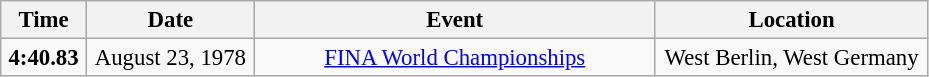<table class="wikitable" style="font-size: 95%; text-align:center">
<tr>
<th width=50>Time</th>
<th width=105>Date</th>
<th width=260>Event</th>
<th width=175>Location</th>
</tr>
<tr>
<td><strong>4:40.83</strong></td>
<td>August 23, 1978</td>
<td><a href='#'>FINA World Championships</a></td>
<td>West Berlin, West Germany</td>
</tr>
</table>
